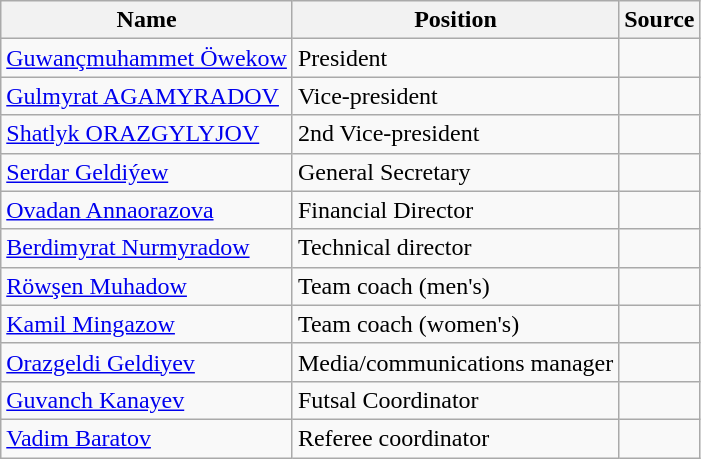<table class="wikitable">
<tr>
<th>Name</th>
<th>Position</th>
<th>Source</th>
</tr>
<tr>
<td> <a href='#'>Guwançmuhammet Öwekow</a></td>
<td>President</td>
<td></td>
</tr>
<tr>
<td> <a href='#'>Gulmyrat AGAMYRADOV</a></td>
<td>Vice-president</td>
<td></td>
</tr>
<tr>
<td> <a href='#'>Shatlyk ORAZGYLYJOV</a></td>
<td>2nd Vice-president</td>
<td></td>
</tr>
<tr>
<td> <a href='#'>Serdar Geldiýew</a></td>
<td>General Secretary</td>
<td></td>
</tr>
<tr>
<td> <a href='#'>Ovadan Annaorazova</a></td>
<td>Financial Director</td>
<td></td>
</tr>
<tr>
<td> <a href='#'>Berdimyrat Nurmyradow</a></td>
<td>Technical director</td>
<td></td>
</tr>
<tr>
<td> <a href='#'>Röwşen Muhadow</a></td>
<td>Team coach (men's)</td>
<td></td>
</tr>
<tr>
<td> <a href='#'>Kamil Mingazow</a></td>
<td>Team coach (women's)</td>
<td></td>
</tr>
<tr>
<td> <a href='#'>Orazgeldi Geldiyev</a></td>
<td>Media/communications manager</td>
<td></td>
</tr>
<tr>
<td> <a href='#'>Guvanch Kanayev</a></td>
<td>Futsal Coordinator</td>
<td></td>
</tr>
<tr>
<td> <a href='#'>Vadim Baratov</a></td>
<td>Referee coordinator</td>
<td></td>
</tr>
</table>
